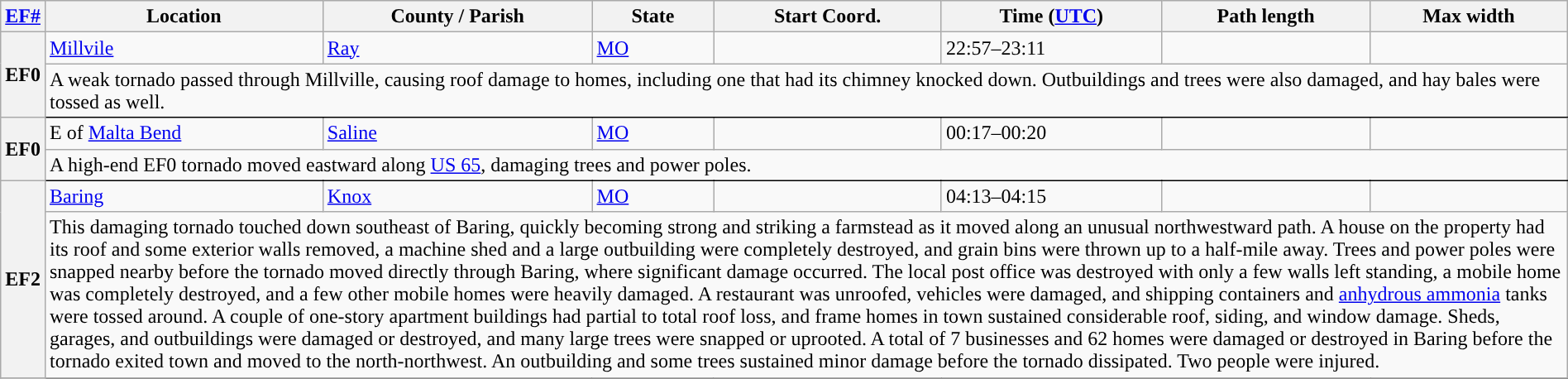<table class="wikitable sortable" style="width:100%;">
<tr>
<th scope="col" width="2%" align="center"><a href='#'>EF#</a></th>
<th scope="col" align="center" class="unsortable">Location</th>
<th scope="col" align="center" class="unsortable">County / Parish</th>
<th scope="col" align="center">State</th>
<th scope="col" align="center">Start Coord.</th>
<th scope="col" align="center">Time (<a href='#'>UTC</a>)</th>
<th scope="col" align="center">Path length</th>
<th scope="col" align="center">Max width</th>
</tr>
<tr>
<th scope="row" rowspan="2" style="background-color:#">EF0</th>
<td><a href='#'>Millvile</a></td>
<td><a href='#'>Ray</a></td>
<td><a href='#'>MO</a></td>
<td></td>
<td>22:57–23:11</td>
<td></td>
<td></td>
</tr>
<tr class="expand-child">
<td colspan="8" style=" border-bottom: 1px solid black;">A weak tornado passed through Millville, causing roof damage to homes, including one that had its chimney knocked down. Outbuildings and trees were also damaged, and hay bales were tossed as well.</td>
</tr>
<tr>
<th scope="row" rowspan="2" style="background-color:#">EF0</th>
<td>E of <a href='#'>Malta Bend</a></td>
<td><a href='#'>Saline</a></td>
<td><a href='#'>MO</a></td>
<td></td>
<td>00:17–00:20</td>
<td></td>
<td></td>
</tr>
<tr class="expand-child">
<td colspan="8" style=" border-bottom: 1px solid black;">A high-end EF0 tornado moved eastward along <a href='#'>US 65</a>, damaging trees and power poles.</td>
</tr>
<tr>
<th scope="row" rowspan="2" style="background-color:#">EF2</th>
<td><a href='#'>Baring</a></td>
<td><a href='#'>Knox</a></td>
<td><a href='#'>MO</a></td>
<td></td>
<td>04:13–04:15</td>
<td></td>
<td></td>
</tr>
<tr class="expand-child">
<td colspan="8" style=" border-bottom: 1px solid black;">This damaging tornado touched down southeast of Baring, quickly becoming strong and striking a farmstead as it moved along an unusual northwestward path. A house on the property had its roof and some exterior walls removed, a machine shed and a large outbuilding were completely destroyed, and grain bins were thrown up to a half-mile away. Trees and power poles were snapped nearby before the tornado moved directly through Baring, where significant damage occurred. The local post office was destroyed with only a few walls left standing, a mobile home was completely destroyed, and a few other mobile homes were heavily damaged. A restaurant was unroofed, vehicles were damaged, and shipping containers and <a href='#'>anhydrous ammonia</a> tanks were tossed around. A couple of one-story apartment buildings had partial to total roof loss, and frame homes in town sustained considerable roof, siding, and window damage. Sheds, garages, and outbuildings were damaged or destroyed, and many large trees were snapped or uprooted. A total of 7 businesses and 62 homes were damaged or destroyed in Baring before the tornado exited town and moved to the north-northwest. An outbuilding and some trees sustained minor damage before the tornado dissipated. Two people were injured.</td>
</tr>
<tr>
</tr>
</table>
